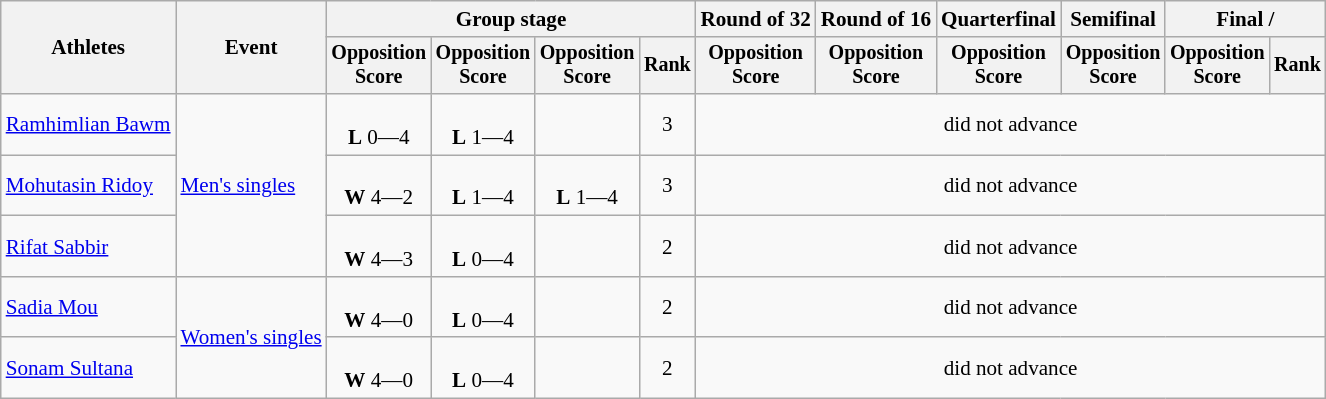<table class=wikitable style=font-size:88%;text-align:center>
<tr>
<th rowspan=2>Athletes</th>
<th rowspan=2>Event</th>
<th colspan=4>Group stage</th>
<th>Round of 32</th>
<th>Round of 16</th>
<th>Quarterfinal</th>
<th>Semifinal</th>
<th colspan=2>Final / </th>
</tr>
<tr style=font-size:95%>
<th>Opposition<br>Score</th>
<th>Opposition<br>Score</th>
<th>Opposition<br>Score</th>
<th>Rank</th>
<th>Opposition<br>Score</th>
<th>Opposition<br>Score</th>
<th>Opposition<br>Score</th>
<th>Opposition<br>Score</th>
<th>Opposition<br>Score</th>
<th>Rank</th>
</tr>
<tr>
<td align=left><a href='#'>Ramhimlian Bawm</a></td>
<td align=left rowspan=3><a href='#'>Men's singles</a></td>
<td><br><strong>L</strong> 0―4</td>
<td><br><strong>L</strong> 1―4</td>
<td></td>
<td>3</td>
<td colspan=6>did not advance</td>
</tr>
<tr>
<td align=left><a href='#'>Mohutasin Ridoy</a></td>
<td><br><strong>W</strong> 4―2</td>
<td><br><strong>L</strong> 1―4</td>
<td><br><strong>L</strong> 1―4</td>
<td>3</td>
<td colspan=6>did not advance</td>
</tr>
<tr>
<td align=left><a href='#'>Rifat Sabbir</a></td>
<td><br><strong>W</strong> 4―3</td>
<td><br><strong>L</strong> 0―4</td>
<td></td>
<td>2</td>
<td colspan=6>did not advance</td>
</tr>
<tr>
<td align=left><a href='#'>Sadia Mou</a></td>
<td align=left rowspan=2><a href='#'>Women's singles</a></td>
<td><br><strong>W</strong> 4―0</td>
<td><br><strong>L</strong> 0―4</td>
<td></td>
<td>2</td>
<td colspan=6>did not advance</td>
</tr>
<tr>
<td align=left><a href='#'>Sonam Sultana</a></td>
<td><br><strong>W</strong> 4―0</td>
<td><br><strong>L</strong> 0―4</td>
<td></td>
<td>2</td>
<td colspan=6>did not advance</td>
</tr>
</table>
